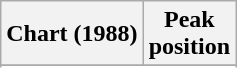<table class="wikitable sortable plainrowheaders" style="text-align:center">
<tr>
<th>Chart (1988)</th>
<th>Peak<br>position</th>
</tr>
<tr>
</tr>
<tr>
</tr>
<tr>
</tr>
</table>
